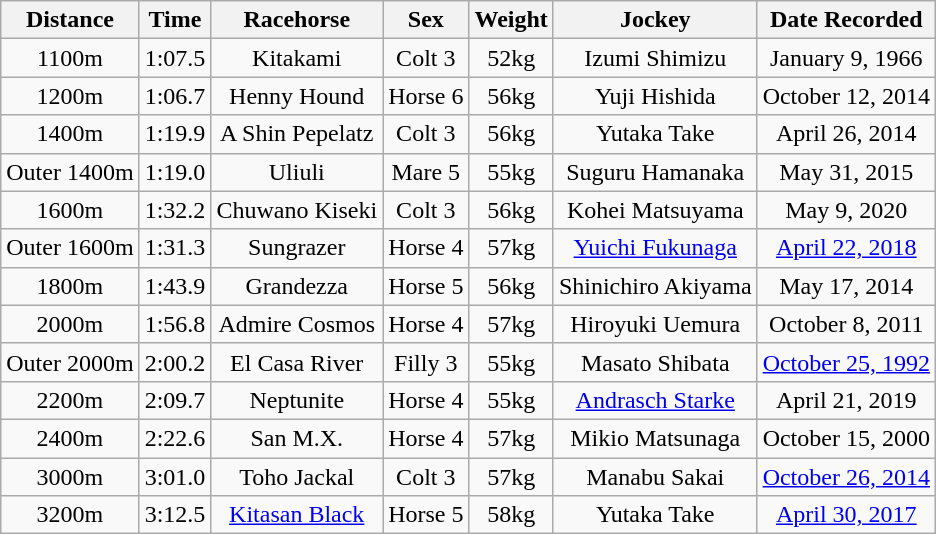<table class="wikitable" style="text-align: center;">
<tr>
<th>Distance</th>
<th>Time</th>
<th>Racehorse</th>
<th>Sex</th>
<th>Weight</th>
<th>Jockey</th>
<th>Date Recorded</th>
</tr>
<tr>
<td>1100m</td>
<td>1:07.5</td>
<td>Kitakami</td>
<td>Colt 3</td>
<td>52kg</td>
<td>Izumi Shimizu</td>
<td>January 9, 1966</td>
</tr>
<tr>
<td>1200m</td>
<td>1:06.7</td>
<td>Henny Hound</td>
<td>Horse 6</td>
<td>56kg</td>
<td>Yuji Hishida</td>
<td>October 12, 2014</td>
</tr>
<tr>
<td>1400m</td>
<td>1:19.9</td>
<td>A Shin Pepelatz</td>
<td>Colt 3</td>
<td>56kg</td>
<td>Yutaka Take</td>
<td>April 26, 2014</td>
</tr>
<tr>
<td>Outer 1400m</td>
<td>1:19.0</td>
<td>Uliuli</td>
<td>Mare 5</td>
<td>55kg</td>
<td>Suguru Hamanaka</td>
<td>May 31, 2015</td>
</tr>
<tr>
<td>1600m</td>
<td>1:32.2</td>
<td>Chuwano Kiseki</td>
<td>Colt 3</td>
<td>56kg</td>
<td>Kohei Matsuyama</td>
<td>May 9, 2020</td>
</tr>
<tr>
<td>Outer 1600m</td>
<td>1:31.3</td>
<td>Sungrazer</td>
<td>Horse 4</td>
<td>57kg</td>
<td><a href='#'>Yuichi Fukunaga</a></td>
<td><a href='#'>April 22, 2018</a></td>
</tr>
<tr>
<td>1800m</td>
<td>1:43.9</td>
<td>Grandezza</td>
<td>Horse 5</td>
<td>56kg</td>
<td>Shinichiro Akiyama</td>
<td>May 17, 2014</td>
</tr>
<tr>
<td>2000m</td>
<td>1:56.8</td>
<td>Admire Cosmos</td>
<td>Horse 4</td>
<td>57kg</td>
<td>Hiroyuki Uemura</td>
<td>October 8, 2011</td>
</tr>
<tr>
<td>Outer 2000m</td>
<td>2:00.2</td>
<td>El Casa River</td>
<td>Filly 3</td>
<td>55kg</td>
<td>Masato Shibata</td>
<td><a href='#'>October 25, 1992</a></td>
</tr>
<tr>
<td>2200m</td>
<td>2:09.7</td>
<td>Neptunite</td>
<td>Horse 4</td>
<td>55kg</td>
<td><a href='#'>Andrasch Starke</a></td>
<td>April 21, 2019</td>
</tr>
<tr>
<td>2400m</td>
<td>2:22.6</td>
<td>San M.X.</td>
<td>Horse 4</td>
<td>57kg</td>
<td>Mikio Matsunaga</td>
<td>October 15, 2000</td>
</tr>
<tr>
<td>3000m</td>
<td>3:01.0</td>
<td>Toho Jackal</td>
<td>Colt 3</td>
<td>57kg</td>
<td>Manabu Sakai</td>
<td><a href='#'>October 26, 2014</a></td>
</tr>
<tr>
<td>3200m</td>
<td>3:12.5</td>
<td><a href='#'>Kitasan Black</a></td>
<td>Horse 5</td>
<td>58kg</td>
<td>Yutaka Take</td>
<td><a href='#'>April 30, 2017</a></td>
</tr>
</table>
